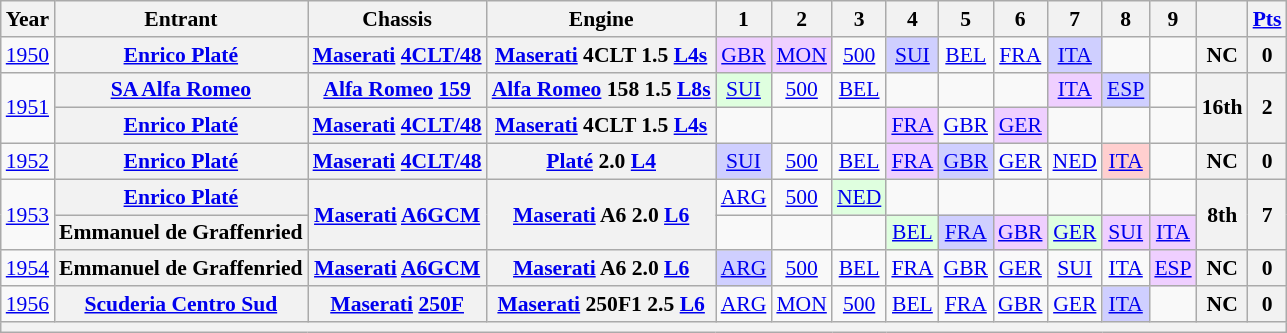<table class="wikitable" style="text-align:center; font-size:90%">
<tr>
<th>Year</th>
<th>Entrant</th>
<th>Chassis</th>
<th>Engine</th>
<th>1</th>
<th>2</th>
<th>3</th>
<th>4</th>
<th>5</th>
<th>6</th>
<th>7</th>
<th>8</th>
<th>9</th>
<th></th>
<th><a href='#'>Pts</a></th>
</tr>
<tr>
<td><a href='#'>1950</a></td>
<th><a href='#'>Enrico Platé</a></th>
<th><a href='#'>Maserati</a> <a href='#'>4CLT/48</a></th>
<th><a href='#'>Maserati</a> 4CLT 1.5 <a href='#'>L4</a><a href='#'>s</a></th>
<td style="background:#EFCFFF;"><a href='#'>GBR</a><br></td>
<td style="background:#EFCFFF;"><a href='#'>MON</a><br></td>
<td><a href='#'>500</a></td>
<td style="background:#CFCFFF;"><a href='#'>SUI</a><br></td>
<td><a href='#'>BEL</a></td>
<td><a href='#'>FRA</a></td>
<td style="background:#CFCFFF;"><a href='#'>ITA</a><br></td>
<td></td>
<td></td>
<th>NC</th>
<th>0</th>
</tr>
<tr>
<td rowspan=2><a href='#'>1951</a></td>
<th><a href='#'>SA Alfa Romeo</a></th>
<th><a href='#'>Alfa Romeo</a> <a href='#'>159</a></th>
<th><a href='#'>Alfa Romeo</a> 158 1.5 <a href='#'>L8</a><a href='#'>s</a></th>
<td style="background:#DFFFDF;"><a href='#'>SUI</a><br></td>
<td><a href='#'>500</a></td>
<td><a href='#'>BEL</a></td>
<td></td>
<td></td>
<td></td>
<td style="background:#EFCFFF;"><a href='#'>ITA</a><br></td>
<td style="background:#CFCFFF;"><a href='#'>ESP</a><br></td>
<td></td>
<th rowspan=2>16th</th>
<th rowspan=2>2</th>
</tr>
<tr>
<th><a href='#'>Enrico Platé</a></th>
<th><a href='#'>Maserati</a> <a href='#'>4CLT/48</a></th>
<th><a href='#'>Maserati</a> 4CLT 1.5 <a href='#'>L4</a><a href='#'>s</a></th>
<td></td>
<td></td>
<td></td>
<td style="background:#EFCFFF;"><a href='#'>FRA</a><br></td>
<td><a href='#'>GBR</a></td>
<td style="background:#EFCFFF;"><a href='#'>GER</a><br></td>
<td></td>
<td></td>
<td></td>
</tr>
<tr>
<td><a href='#'>1952</a></td>
<th><a href='#'>Enrico Platé</a></th>
<th><a href='#'>Maserati</a> <a href='#'>4CLT/48</a></th>
<th><a href='#'>Platé</a> 2.0 <a href='#'>L4</a></th>
<td style="background:#CFCFFF;"><a href='#'>SUI</a><br></td>
<td><a href='#'>500</a></td>
<td><a href='#'>BEL</a></td>
<td style="background:#EFCFFF;"><a href='#'>FRA</a><br></td>
<td style="background:#CFCFFF;"><a href='#'>GBR</a><br></td>
<td><a href='#'>GER</a></td>
<td><a href='#'>NED</a></td>
<td style="background:#FFCFCF;"><a href='#'>ITA</a><br></td>
<td></td>
<th>NC</th>
<th>0</th>
</tr>
<tr>
<td rowspan=2><a href='#'>1953</a></td>
<th><a href='#'>Enrico Platé</a></th>
<th rowspan=2><a href='#'>Maserati</a> <a href='#'>A6GCM</a></th>
<th rowspan=2><a href='#'>Maserati</a> A6 2.0 <a href='#'>L6</a></th>
<td><a href='#'>ARG</a></td>
<td><a href='#'>500</a></td>
<td style="background:#DFFFDF;"><a href='#'>NED</a><br></td>
<td></td>
<td></td>
<td></td>
<td></td>
<td></td>
<td></td>
<th rowspan=2>8th</th>
<th rowspan=2>7</th>
</tr>
<tr>
<th>Emmanuel de Graffenried</th>
<td></td>
<td></td>
<td></td>
<td style="background:#DFFFDF;"><a href='#'>BEL</a><br></td>
<td style="background:#CFCFFF;"><a href='#'>FRA</a><br></td>
<td style="background:#EFCFFF;"><a href='#'>GBR</a><br></td>
<td style="background:#DFFFDF;"><a href='#'>GER</a><br></td>
<td style="background:#EFCFFF;"><a href='#'>SUI</a><br></td>
<td style="background:#EFCFFF;"><a href='#'>ITA</a><br></td>
</tr>
<tr>
<td><a href='#'>1954</a></td>
<th>Emmanuel de Graffenried</th>
<th><a href='#'>Maserati</a> <a href='#'>A6GCM</a></th>
<th><a href='#'>Maserati</a> A6 2.0 <a href='#'>L6</a></th>
<td style="background:#CFCFFF;"><a href='#'>ARG</a><br></td>
<td><a href='#'>500</a></td>
<td><a href='#'>BEL</a></td>
<td><a href='#'>FRA</a></td>
<td><a href='#'>GBR</a></td>
<td><a href='#'>GER</a></td>
<td><a href='#'>SUI</a></td>
<td><a href='#'>ITA</a></td>
<td style="background:#EFCFFF;"><a href='#'>ESP</a><br></td>
<th>NC</th>
<th>0</th>
</tr>
<tr>
<td><a href='#'>1956</a></td>
<th><a href='#'>Scuderia Centro Sud</a></th>
<th><a href='#'>Maserati</a> <a href='#'>250F</a></th>
<th><a href='#'>Maserati</a> 250F1 2.5 <a href='#'>L6</a></th>
<td><a href='#'>ARG</a></td>
<td><a href='#'>MON</a></td>
<td><a href='#'>500</a></td>
<td><a href='#'>BEL</a></td>
<td><a href='#'>FRA</a></td>
<td><a href='#'>GBR</a></td>
<td><a href='#'>GER</a></td>
<td style="background:#CFCFFF;"><a href='#'>ITA</a><br></td>
<td></td>
<th>NC</th>
<th>0</th>
</tr>
<tr>
<th colspan=15></th>
</tr>
</table>
